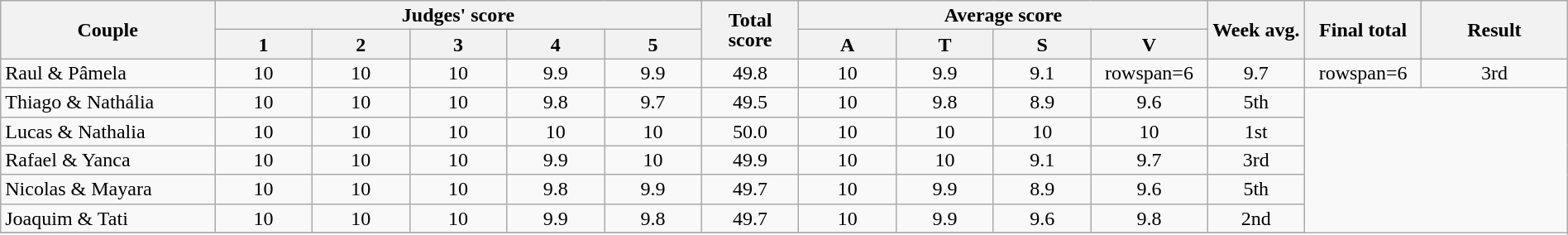<table class="wikitable" style="font-size:100%; line-height:16px; text-align:center" width="100%">
<tr>
<th rowspan=2 style="width:11.0%;">Couple</th>
<th colspan=5 style="width:25.0%;">Judges' score</th>
<th rowspan=2 style="width:05.0%;">Total score</th>
<th colspan=4 style="width:20.0%;">Average score</th>
<th rowspan=2 style="width:05.0%;">Week avg.</th>
<th rowspan=2 style="width:05.0%;">Final total</th>
<th rowspan=2 style="width:07.5%;">Result</th>
</tr>
<tr>
<th style="width:05.0%;">1</th>
<th style="width:05.0%;">2</th>
<th style="width:05.0%;">3</th>
<th style="width:05.0%;">4</th>
<th style="width:05.0%;">5</th>
<th style="width:05.0%;">A</th>
<th style="width:05.0%;">T</th>
<th style="width:05.0%;">S</th>
<th style="width:05.0%;">V</th>
</tr>
<tr>
<td align="left">Raul & Pâmela</td>
<td>10</td>
<td>10</td>
<td>10</td>
<td>9.9</td>
<td>9.9</td>
<td>49.8</td>
<td>10</td>
<td>9.9</td>
<td>9.1</td>
<td>rowspan=6 </td>
<td>9.7</td>
<td>rowspan=6 </td>
<td>3rd</td>
</tr>
<tr>
<td align="left">Thiago & Nathália</td>
<td>10</td>
<td>10</td>
<td>10</td>
<td>9.8</td>
<td>9.7</td>
<td>49.5</td>
<td>10</td>
<td>9.8</td>
<td>8.9</td>
<td>9.6</td>
<td>5th</td>
</tr>
<tr>
<td align="left">Lucas & Nathalia</td>
<td>10</td>
<td>10</td>
<td>10</td>
<td>10</td>
<td>10</td>
<td>50.0</td>
<td>10</td>
<td>10</td>
<td>10</td>
<td>10</td>
<td>1st</td>
</tr>
<tr>
<td align="left">Rafael & Yanca</td>
<td>10</td>
<td>10</td>
<td>10</td>
<td>9.9</td>
<td>10</td>
<td>49.9</td>
<td>10</td>
<td>10</td>
<td>9.1</td>
<td>9.7</td>
<td>3rd</td>
</tr>
<tr>
<td align="left">Nicolas & Mayara</td>
<td>10</td>
<td>10</td>
<td>10</td>
<td>9.8</td>
<td>9.9</td>
<td>49.7</td>
<td>10</td>
<td>9.9</td>
<td>8.9</td>
<td>9.6</td>
<td>5th</td>
</tr>
<tr>
<td align="left">Joaquim & Tati</td>
<td>10</td>
<td>10</td>
<td>10</td>
<td>9.9</td>
<td>9.8</td>
<td>49.7</td>
<td>10</td>
<td>9.9</td>
<td>9.6</td>
<td>9.8</td>
<td>2nd</td>
</tr>
<tr>
</tr>
</table>
